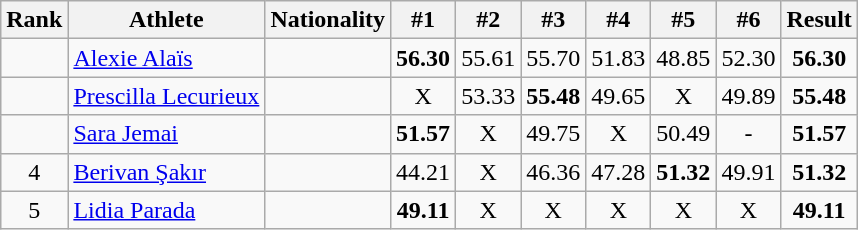<table class="wikitable sortable" style="text-align:center">
<tr>
<th>Rank</th>
<th>Athlete</th>
<th>Nationality</th>
<th>#1</th>
<th>#2</th>
<th>#3</th>
<th>#4</th>
<th>#5</th>
<th>#6</th>
<th>Result</th>
</tr>
<tr>
<td></td>
<td align="left"><a href='#'>Alexie Alaïs</a></td>
<td align="left"></td>
<td><strong>56.30</strong></td>
<td>55.61</td>
<td>55.70</td>
<td>51.83</td>
<td>48.85</td>
<td>52.30</td>
<td><strong>56.30</strong></td>
</tr>
<tr>
<td></td>
<td align="left"><a href='#'>Prescilla Lecurieux</a></td>
<td align="left"></td>
<td>X</td>
<td>53.33</td>
<td><strong>55.48</strong></td>
<td>49.65</td>
<td>X</td>
<td>49.89</td>
<td><strong>55.48</strong></td>
</tr>
<tr>
<td></td>
<td align="left"><a href='#'>Sara Jemai</a></td>
<td align="left"></td>
<td><strong>51.57</strong></td>
<td>X</td>
<td>49.75</td>
<td>X</td>
<td>50.49</td>
<td>-</td>
<td><strong>51.57</strong></td>
</tr>
<tr>
<td>4</td>
<td align="left"><a href='#'>Berivan Şakır</a></td>
<td align="left"></td>
<td>44.21</td>
<td>X</td>
<td>46.36</td>
<td>47.28</td>
<td><strong>51.32</strong></td>
<td>49.91</td>
<td><strong>51.32</strong></td>
</tr>
<tr>
<td>5</td>
<td align="left"><a href='#'>Lidia Parada</a></td>
<td align="left"></td>
<td><strong>49.11</strong></td>
<td>X</td>
<td>X</td>
<td>X</td>
<td>X</td>
<td>X</td>
<td><strong>49.11</strong></td>
</tr>
</table>
